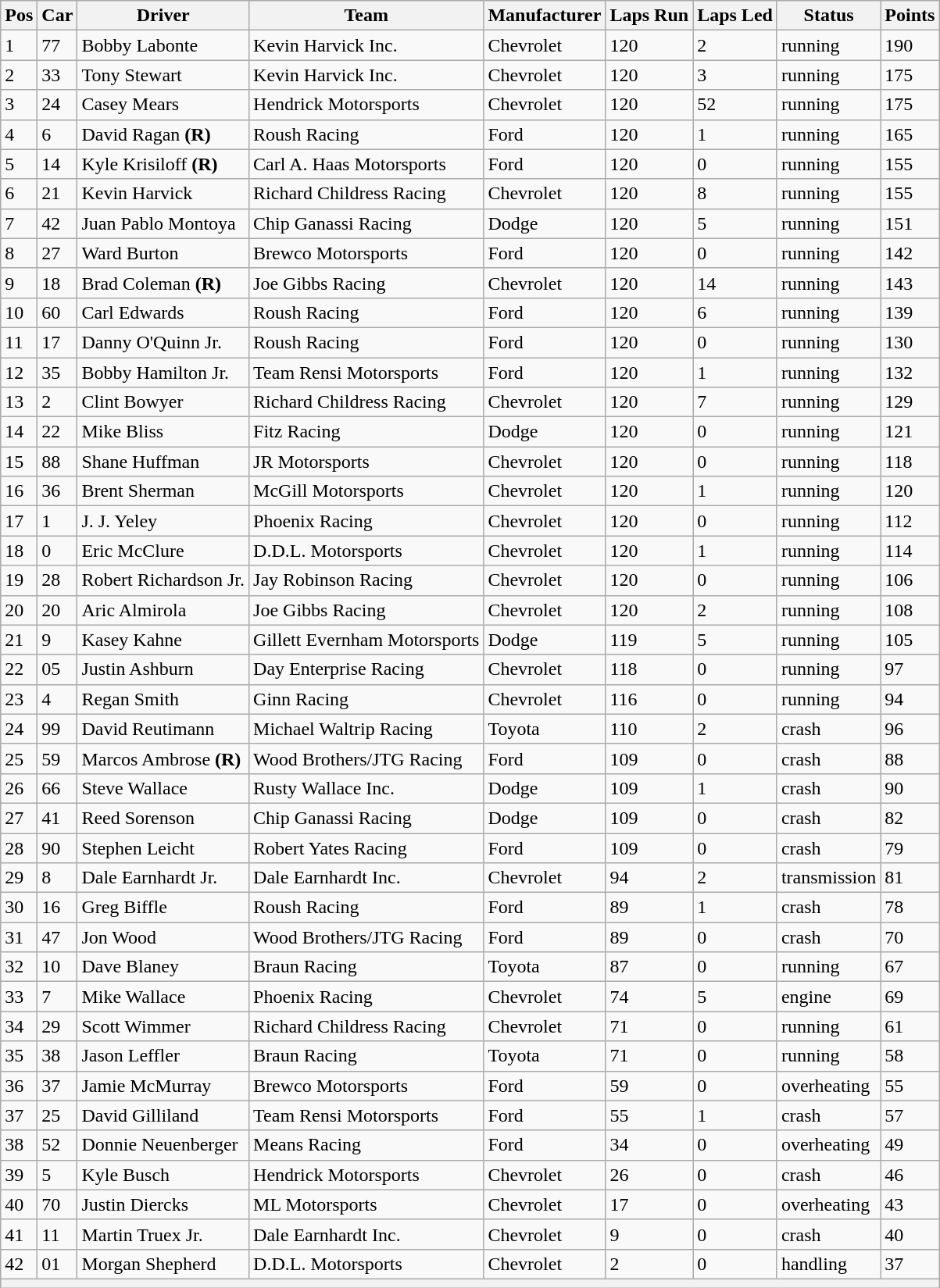<table class="sortable wikitable" border="1">
<tr>
<th>Pos</th>
<th>Car</th>
<th>Driver</th>
<th>Team</th>
<th>Manufacturer</th>
<th>Laps Run</th>
<th>Laps Led</th>
<th>Status</th>
<th>Points</th>
</tr>
<tr>
<td>1</td>
<td>77</td>
<td>Bobby Labonte</td>
<td>Kevin Harvick Inc.</td>
<td>Chevrolet</td>
<td>120</td>
<td>2</td>
<td>running</td>
<td>190</td>
</tr>
<tr>
<td>2</td>
<td>33</td>
<td>Tony Stewart</td>
<td>Kevin Harvick Inc.</td>
<td>Chevrolet</td>
<td>120</td>
<td>3</td>
<td>running</td>
<td>175</td>
</tr>
<tr>
<td>3</td>
<td>24</td>
<td>Casey Mears</td>
<td>Hendrick Motorsports</td>
<td>Chevrolet</td>
<td>120</td>
<td>52</td>
<td>running</td>
<td>175</td>
</tr>
<tr>
<td>4</td>
<td>6</td>
<td>David Ragan <strong>(R)</strong></td>
<td>Roush Racing</td>
<td>Ford</td>
<td>120</td>
<td>1</td>
<td>running</td>
<td>165</td>
</tr>
<tr>
<td>5</td>
<td>14</td>
<td>Kyle Krisiloff <strong>(R)</strong></td>
<td>Carl A. Haas Motorsports</td>
<td>Ford</td>
<td>120</td>
<td>0</td>
<td>running</td>
<td>155</td>
</tr>
<tr>
<td>6</td>
<td>21</td>
<td>Kevin Harvick</td>
<td>Richard Childress Racing</td>
<td>Chevrolet</td>
<td>120</td>
<td>8</td>
<td>running</td>
<td>155</td>
</tr>
<tr>
<td>7</td>
<td>42</td>
<td>Juan Pablo Montoya</td>
<td>Chip Ganassi Racing</td>
<td>Dodge</td>
<td>120</td>
<td>5</td>
<td>running</td>
<td>151</td>
</tr>
<tr>
<td>8</td>
<td>27</td>
<td>Ward Burton</td>
<td>Brewco Motorsports</td>
<td>Ford</td>
<td>120</td>
<td>0</td>
<td>running</td>
<td>142</td>
</tr>
<tr>
<td>9</td>
<td>18</td>
<td>Brad Coleman <strong>(R)</strong></td>
<td>Joe Gibbs Racing</td>
<td>Chevrolet</td>
<td>120</td>
<td>14</td>
<td>running</td>
<td>143</td>
</tr>
<tr>
<td>10</td>
<td>60</td>
<td>Carl Edwards</td>
<td>Roush Racing</td>
<td>Ford</td>
<td>120</td>
<td>6</td>
<td>running</td>
<td>139</td>
</tr>
<tr>
<td>11</td>
<td>17</td>
<td>Danny O'Quinn Jr.</td>
<td>Roush Racing</td>
<td>Ford</td>
<td>120</td>
<td>0</td>
<td>running</td>
<td>130</td>
</tr>
<tr>
<td>12</td>
<td>35</td>
<td>Bobby Hamilton Jr.</td>
<td>Team Rensi Motorsports</td>
<td>Ford</td>
<td>120</td>
<td>1</td>
<td>running</td>
<td>132</td>
</tr>
<tr>
<td>13</td>
<td>2</td>
<td>Clint Bowyer</td>
<td>Richard Childress Racing</td>
<td>Chevrolet</td>
<td>120</td>
<td>7</td>
<td>running</td>
<td>129</td>
</tr>
<tr>
<td>14</td>
<td>22</td>
<td>Mike Bliss</td>
<td>Fitz Racing</td>
<td>Dodge</td>
<td>120</td>
<td>0</td>
<td>running</td>
<td>121</td>
</tr>
<tr>
<td>15</td>
<td>88</td>
<td>Shane Huffman</td>
<td>JR Motorsports</td>
<td>Chevrolet</td>
<td>120</td>
<td>0</td>
<td>running</td>
<td>118</td>
</tr>
<tr>
<td>16</td>
<td>36</td>
<td>Brent Sherman</td>
<td>McGill Motorsports</td>
<td>Chevrolet</td>
<td>120</td>
<td>1</td>
<td>running</td>
<td>120</td>
</tr>
<tr>
<td>17</td>
<td>1</td>
<td>J. J. Yeley</td>
<td>Phoenix Racing</td>
<td>Chevrolet</td>
<td>120</td>
<td>0</td>
<td>running</td>
<td>112</td>
</tr>
<tr>
<td>18</td>
<td>0</td>
<td>Eric McClure</td>
<td>D.D.L. Motorsports</td>
<td>Chevrolet</td>
<td>120</td>
<td>1</td>
<td>running</td>
<td>114</td>
</tr>
<tr>
<td>19</td>
<td>28</td>
<td>Robert Richardson Jr.</td>
<td>Jay Robinson Racing</td>
<td>Chevrolet</td>
<td>120</td>
<td>0</td>
<td>running</td>
<td>106</td>
</tr>
<tr>
<td>20</td>
<td>20</td>
<td>Aric Almirola</td>
<td>Joe Gibbs Racing</td>
<td>Chevrolet</td>
<td>120</td>
<td>2</td>
<td>running</td>
<td>108</td>
</tr>
<tr>
<td>21</td>
<td>9</td>
<td>Kasey Kahne</td>
<td>Gillett Evernham Motorsports</td>
<td>Dodge</td>
<td>119</td>
<td>5</td>
<td>running</td>
<td>105</td>
</tr>
<tr>
<td>22</td>
<td>05</td>
<td>Justin Ashburn</td>
<td>Day Enterprise Racing</td>
<td>Chevrolet</td>
<td>118</td>
<td>0</td>
<td>running</td>
<td>97</td>
</tr>
<tr>
<td>23</td>
<td>4</td>
<td>Regan Smith</td>
<td>Ginn Racing</td>
<td>Chevrolet</td>
<td>116</td>
<td>0</td>
<td>running</td>
<td>94</td>
</tr>
<tr>
<td>24</td>
<td>99</td>
<td>David Reutimann</td>
<td>Michael Waltrip Racing</td>
<td>Toyota</td>
<td>110</td>
<td>2</td>
<td>crash</td>
<td>96</td>
</tr>
<tr>
<td>25</td>
<td>59</td>
<td>Marcos Ambrose <strong>(R)</strong></td>
<td>Wood Brothers/JTG Racing</td>
<td>Ford</td>
<td>109</td>
<td>0</td>
<td>crash</td>
<td>88</td>
</tr>
<tr>
<td>26</td>
<td>66</td>
<td>Steve Wallace</td>
<td>Rusty Wallace Inc.</td>
<td>Dodge</td>
<td>109</td>
<td>1</td>
<td>crash</td>
<td>90</td>
</tr>
<tr>
<td>27</td>
<td>41</td>
<td>Reed Sorenson</td>
<td>Chip Ganassi Racing</td>
<td>Dodge</td>
<td>109</td>
<td>0</td>
<td>crash</td>
<td>82</td>
</tr>
<tr>
<td>28</td>
<td>90</td>
<td>Stephen Leicht</td>
<td>Robert Yates Racing</td>
<td>Ford</td>
<td>109</td>
<td>0</td>
<td>crash</td>
<td>79</td>
</tr>
<tr>
<td>29</td>
<td>8</td>
<td>Dale Earnhardt Jr.</td>
<td>Dale Earnhardt Inc.</td>
<td>Chevrolet</td>
<td>94</td>
<td>2</td>
<td>transmission</td>
<td>81</td>
</tr>
<tr>
<td>30</td>
<td>16</td>
<td>Greg Biffle</td>
<td>Roush Racing</td>
<td>Ford</td>
<td>89</td>
<td>1</td>
<td>crash</td>
<td>78</td>
</tr>
<tr>
<td>31</td>
<td>47</td>
<td>Jon Wood</td>
<td>Wood Brothers/JTG Racing</td>
<td>Ford</td>
<td>89</td>
<td>0</td>
<td>crash</td>
<td>70</td>
</tr>
<tr>
<td>32</td>
<td>10</td>
<td>Dave Blaney</td>
<td>Braun Racing</td>
<td>Toyota</td>
<td>87</td>
<td>0</td>
<td>running</td>
<td>67</td>
</tr>
<tr>
<td>33</td>
<td>7</td>
<td>Mike Wallace</td>
<td>Phoenix Racing</td>
<td>Chevrolet</td>
<td>74</td>
<td>5</td>
<td>engine</td>
<td>69</td>
</tr>
<tr>
<td>34</td>
<td>29</td>
<td>Scott Wimmer</td>
<td>Richard Childress Racing</td>
<td>Chevrolet</td>
<td>71</td>
<td>0</td>
<td>running</td>
<td>61</td>
</tr>
<tr>
<td>35</td>
<td>38</td>
<td>Jason Leffler</td>
<td>Braun Racing</td>
<td>Toyota</td>
<td>71</td>
<td>0</td>
<td>running</td>
<td>58</td>
</tr>
<tr>
<td>36</td>
<td>37</td>
<td>Jamie McMurray</td>
<td>Brewco Motorsports</td>
<td>Ford</td>
<td>59</td>
<td>0</td>
<td>overheating</td>
<td>55</td>
</tr>
<tr>
<td>37</td>
<td>25</td>
<td>David Gilliland</td>
<td>Team Rensi Motorsports</td>
<td>Ford</td>
<td>55</td>
<td>1</td>
<td>crash</td>
<td>57</td>
</tr>
<tr>
<td>38</td>
<td>52</td>
<td>Donnie Neuenberger</td>
<td>Means Racing</td>
<td>Ford</td>
<td>34</td>
<td>0</td>
<td>overheating</td>
<td>49</td>
</tr>
<tr>
<td>39</td>
<td>5</td>
<td>Kyle Busch</td>
<td>Hendrick Motorsports</td>
<td>Chevrolet</td>
<td>26</td>
<td>0</td>
<td>crash</td>
<td>46</td>
</tr>
<tr>
<td>40</td>
<td>70</td>
<td>Justin Diercks</td>
<td>ML Motorsports</td>
<td>Chevrolet</td>
<td>17</td>
<td>0</td>
<td>overheating</td>
<td>43</td>
</tr>
<tr>
<td>41</td>
<td>11</td>
<td>Martin Truex Jr.</td>
<td>Dale Earnhardt Inc.</td>
<td>Chevrolet</td>
<td>9</td>
<td>0</td>
<td>crash</td>
<td>40</td>
</tr>
<tr>
<td>42</td>
<td>01</td>
<td>Morgan Shepherd</td>
<td>D.D.L. Motorsports</td>
<td>Chevrolet</td>
<td>2</td>
<td>0</td>
<td>handling</td>
<td>37</td>
</tr>
<tr>
<th colspan="9"></th>
</tr>
</table>
